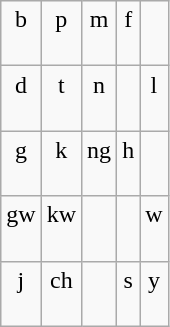<table class="wikitable" style="text-align: center">
<tr>
<td>b <br> <br></td>
<td>p <br> <br></td>
<td>m <br> <br></td>
<td>f <br> <br></td>
<td></td>
</tr>
<tr>
<td>d <br> <br></td>
<td>t <br> <br></td>
<td>n <br> <br></td>
<td></td>
<td>l <br><br></td>
</tr>
<tr>
<td>g <br> <br></td>
<td>k <br> <br></td>
<td>ng <br> <br></td>
<td>h <br> <br></td>
<td></td>
</tr>
<tr>
<td>gw <br> <br></td>
<td>kw <br> <br></td>
<td></td>
<td></td>
<td>w <br> <br></td>
</tr>
<tr>
<td>j <br> <br></td>
<td>ch <br> <br></td>
<td></td>
<td>s <br> <br></td>
<td>y <br> <br></td>
</tr>
</table>
